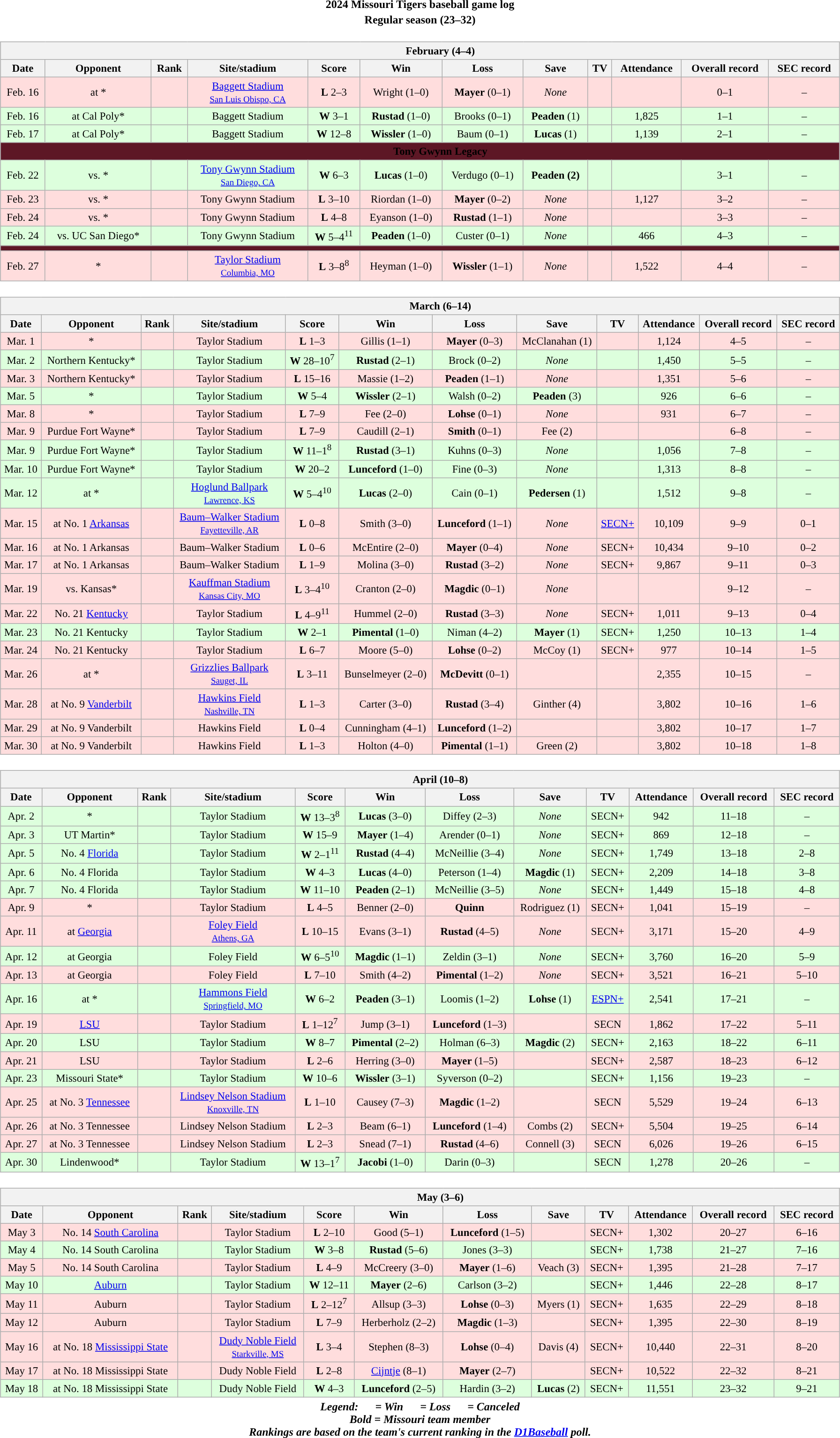<table class="toccolours" width=95% style="clear:both; margin:1.5em auto; text-align:center;">
<tr>
<th colspan=2>2024 Missouri Tigers baseball game log</th>
</tr>
<tr>
<th colspan=2>Regular season (23–32)</th>
</tr>
<tr valign="top">
<td><br><table class="wikitable collapsible collapsed" style="margin:auto; width:100%; text-align:center; font-size:95%">
<tr>
<th colspan=12 style="padding-left:4em;">February (4–4)</th>
</tr>
<tr>
<th>Date</th>
<th>Opponent</th>
<th>Rank</th>
<th>Site/stadium</th>
<th>Score</th>
<th>Win</th>
<th>Loss</th>
<th>Save</th>
<th>TV</th>
<th>Attendance</th>
<th>Overall record</th>
<th>SEC record</th>
</tr>
<tr align="center" bgcolor="ffdddd">
<td>Feb. 16</td>
<td>at *</td>
<td></td>
<td><a href='#'>Baggett Stadium</a><br><small><a href='#'>San Luis Obispo, CA</a></small></td>
<td><strong>L</strong> 2–3</td>
<td>Wright (1–0)</td>
<td><strong>Mayer</strong> (0–1)</td>
<td><em>None</em></td>
<td></td>
<td></td>
<td>0–1</td>
<td>–</td>
</tr>
<tr align="center" bgcolor="ddffdd">
<td>Feb. 16</td>
<td>at Cal Poly*</td>
<td></td>
<td>Baggett Stadium</td>
<td><strong>W</strong> 3–1</td>
<td><strong>Rustad</strong> (1–0)</td>
<td>Brooks (0–1)</td>
<td><strong>Peaden</strong> (1)</td>
<td></td>
<td>1,825</td>
<td>1–1</td>
<td>–</td>
</tr>
<tr align="center" bgcolor="ddffdd">
<td>Feb. 17</td>
<td>at Cal Poly*</td>
<td></td>
<td>Baggett Stadium</td>
<td><strong>W</strong> 12–8</td>
<td><strong>Wissler</strong> (1–0)</td>
<td>Baum (0–1)</td>
<td><strong>Lucas</strong> (1)</td>
<td></td>
<td>1,139</td>
<td>2–1</td>
<td>–</td>
</tr>
<tr>
<th colspan=12 style="padding-left:4em;background:#5D1725;">Tony Gwynn Legacy</th>
</tr>
<tr align="center" bgcolor="ddffdd">
<td>Feb. 22</td>
<td>vs. *</td>
<td></td>
<td><a href='#'>Tony Gwynn Stadium</a><br><small><a href='#'>San Diego, CA</a></small></td>
<td><strong>W</strong> 6–3</td>
<td><strong>Lucas</strong> (1–0)</td>
<td>Verdugo (0–1)</td>
<td><strong>Peaden (2)</strong></td>
<td></td>
<td></td>
<td>3–1</td>
<td>–</td>
</tr>
<tr align="center" bgcolor="ffdddd">
<td>Feb. 23</td>
<td>vs. *</td>
<td></td>
<td>Tony Gwynn Stadium</td>
<td><strong>L</strong> 3–10</td>
<td>Riordan (1–0)</td>
<td><strong>Mayer</strong> (0–2)</td>
<td><em>None</em></td>
<td></td>
<td>1,127</td>
<td>3–2</td>
<td>–</td>
</tr>
<tr align="center" bgcolor="ffdddd">
<td>Feb. 24</td>
<td>vs. *</td>
<td></td>
<td>Tony Gwynn Stadium</td>
<td><strong>L</strong> 4–8</td>
<td>Eyanson (1–0)</td>
<td><strong>Rustad</strong> (1–1)</td>
<td><em>None</em></td>
<td></td>
<td></td>
<td>3–3</td>
<td>–</td>
</tr>
<tr align="center" bgcolor="ddffdd">
<td>Feb. 24</td>
<td>vs. UC San Diego*</td>
<td></td>
<td>Tony Gwynn Stadium</td>
<td><strong>W</strong> 5–4<sup>11</sup></td>
<td><strong>Peaden</strong> (1–0)</td>
<td>Custer (0–1)</td>
<td><em>None</em></td>
<td></td>
<td>466</td>
<td>4–3</td>
<td>–</td>
</tr>
<tr>
<th colspan=12 style="padding-left:4em;background:#5D1725;"></th>
</tr>
<tr align="center" bgcolor="ffdddd">
<td>Feb. 27</td>
<td>*</td>
<td></td>
<td><a href='#'>Taylor Stadium</a><br><small><a href='#'>Columbia, MO</a></small></td>
<td><strong>L</strong> 3–8<sup>8</sup></td>
<td>Heyman (1–0)</td>
<td><strong>Wissler</strong> (1–1)</td>
<td><em>None</em></td>
<td></td>
<td>1,522</td>
<td>4–4</td>
<td>–</td>
</tr>
</table>
</td>
</tr>
<tr>
<td><br><table class="wikitable collapsible collapsed" style="margin:auto; width:100%; text-align:center; font-size:95%">
<tr>
<th colspan=12 style="padding-left:4em;">March (6–14)</th>
</tr>
<tr>
<th>Date</th>
<th>Opponent</th>
<th>Rank</th>
<th>Site/stadium</th>
<th>Score</th>
<th>Win</th>
<th>Loss</th>
<th>Save</th>
<th>TV</th>
<th>Attendance</th>
<th>Overall record</th>
<th>SEC record</th>
</tr>
<tr align="center" bgcolor="ffdddd">
<td>Mar. 1</td>
<td>*</td>
<td></td>
<td>Taylor Stadium</td>
<td><strong>L</strong> 1–3</td>
<td>Gillis (1–1)</td>
<td><strong>Mayer</strong> (0–3)</td>
<td>McClanahan (1)</td>
<td></td>
<td>1,124</td>
<td>4–5</td>
<td>–</td>
</tr>
<tr align="center" bgcolor="ddffdd">
<td>Mar. 2</td>
<td>Northern Kentucky*</td>
<td></td>
<td>Taylor Stadium</td>
<td><strong>W</strong> 28–10<sup>7</sup></td>
<td><strong>Rustad</strong> (2–1)</td>
<td>Brock (0–2)</td>
<td><em>None</em></td>
<td></td>
<td>1,450</td>
<td>5–5</td>
<td>–</td>
</tr>
<tr align="center" bgcolor="ffdddd">
<td>Mar. 3</td>
<td>Northern Kentucky*</td>
<td></td>
<td>Taylor Stadium</td>
<td><strong>L</strong> 15–16</td>
<td>Massie (1–2)</td>
<td><strong>Peaden</strong> (1–1)</td>
<td><em>None</em></td>
<td></td>
<td>1,351</td>
<td>5–6</td>
<td>–</td>
</tr>
<tr align="center" bgcolor="ddffdd">
<td>Mar. 5</td>
<td>*</td>
<td></td>
<td>Taylor Stadium</td>
<td><strong>W</strong> 5–4</td>
<td><strong>Wissler</strong> (2–1)</td>
<td>Walsh (0–2)</td>
<td><strong>Peaden</strong> (3)</td>
<td></td>
<td>926</td>
<td>6–6</td>
<td>–</td>
</tr>
<tr align="center" bgcolor="ffdddd">
<td>Mar. 8</td>
<td>*</td>
<td></td>
<td>Taylor Stadium</td>
<td><strong>L</strong> 7–9</td>
<td>Fee (2–0)</td>
<td><strong>Lohse</strong> (0–1)</td>
<td><em>None</em></td>
<td></td>
<td>931</td>
<td>6–7</td>
<td>–</td>
</tr>
<tr align="center" bgcolor="ffdddd">
<td>Mar. 9</td>
<td>Purdue Fort Wayne*</td>
<td></td>
<td>Taylor Stadium</td>
<td><strong>L</strong> 7–9</td>
<td>Caudill (2–1)</td>
<td><strong>Smith</strong> (0–1)</td>
<td>Fee (2)</td>
<td></td>
<td></td>
<td>6–8</td>
<td>–</td>
</tr>
<tr align="center" bgcolor="ddffdd">
<td>Mar. 9</td>
<td>Purdue Fort Wayne*</td>
<td></td>
<td>Taylor Stadium</td>
<td><strong>W</strong> 11–1<sup>8</sup></td>
<td><strong>Rustad</strong> (3–1)</td>
<td>Kuhns (0–3)</td>
<td><em>None</em></td>
<td></td>
<td>1,056</td>
<td>7–8</td>
<td>–</td>
</tr>
<tr align="center" bgcolor="ddffdd">
<td>Mar. 10</td>
<td>Purdue Fort Wayne*</td>
<td></td>
<td>Taylor Stadium</td>
<td><strong>W</strong> 20–2</td>
<td><strong>Lunceford</strong> (1–0)</td>
<td>Fine (0–3)</td>
<td><em>None</em></td>
<td></td>
<td>1,313</td>
<td>8–8</td>
<td>–</td>
</tr>
<tr align="center" bgcolor="ddffdd">
<td>Mar. 12</td>
<td>at *</td>
<td></td>
<td><a href='#'>Hoglund Ballpark</a><br><small><a href='#'>Lawrence, KS</a></small></td>
<td><strong>W</strong> 5–4<sup>10</sup></td>
<td><strong>Lucas</strong> (2–0)</td>
<td>Cain (0–1)</td>
<td><strong>Pedersen</strong> (1)</td>
<td></td>
<td>1,512</td>
<td>9–8</td>
<td>–</td>
</tr>
<tr align="center" bgcolor="ffdddd">
<td>Mar. 15</td>
<td>at No. 1 <a href='#'>Arkansas</a></td>
<td></td>
<td><a href='#'>Baum–Walker Stadium</a><br><small><a href='#'>Fayetteville, AR</a></small></td>
<td><strong>L</strong> 0–8</td>
<td>Smith (3–0)</td>
<td><strong>Lunceford</strong> (1–1)</td>
<td><em>None</em></td>
<td><a href='#'>SECN+</a></td>
<td>10,109</td>
<td>9–9</td>
<td>0–1</td>
</tr>
<tr align="center" bgcolor="ffdddd">
<td>Mar. 16</td>
<td>at No. 1 Arkansas</td>
<td></td>
<td>Baum–Walker Stadium</td>
<td><strong>L</strong> 0–6</td>
<td>McEntire (2–0)</td>
<td><strong>Mayer</strong> (0–4)</td>
<td><em>None</em></td>
<td>SECN+</td>
<td>10,434</td>
<td>9–10</td>
<td>0–2</td>
</tr>
<tr align="center" bgcolor="ffdddd">
<td>Mar. 17</td>
<td>at No. 1 Arkansas</td>
<td></td>
<td>Baum–Walker Stadium</td>
<td><strong>L</strong> 1–9</td>
<td>Molina (3–0)</td>
<td><strong>Rustad</strong> (3–2)</td>
<td><em>None</em></td>
<td>SECN+</td>
<td>9,867</td>
<td>9–11</td>
<td>0–3</td>
</tr>
<tr align="center" bgcolor="ffdddd">
<td>Mar. 19</td>
<td>vs. Kansas*</td>
<td></td>
<td><a href='#'>Kauffman Stadium</a><br><small><a href='#'>Kansas City, MO</a></small></td>
<td><strong>L</strong> 3–4<sup>10</sup></td>
<td>Cranton (2–0)</td>
<td><strong>Magdic</strong> (0–1)</td>
<td><em>None</em></td>
<td></td>
<td></td>
<td>9–12</td>
<td>–</td>
</tr>
<tr align="center" bgcolor="ffdddd">
<td>Mar. 22</td>
<td>No. 21 <a href='#'>Kentucky</a></td>
<td></td>
<td>Taylor Stadium</td>
<td><strong>L</strong> 4–9<sup>11</sup></td>
<td>Hummel (2–0)</td>
<td><strong>Rustad</strong> (3–3)</td>
<td><em>None</em></td>
<td>SECN+</td>
<td>1,011</td>
<td>9–13</td>
<td>0–4</td>
</tr>
<tr align="center" bgcolor="ddffdd">
<td>Mar. 23</td>
<td>No. 21 Kentucky</td>
<td></td>
<td>Taylor Stadium</td>
<td><strong>W</strong> 2–1</td>
<td><strong>Pimental</strong> (1–0)</td>
<td>Niman (4–2)</td>
<td><strong>Mayer</strong> (1)</td>
<td>SECN+</td>
<td>1,250</td>
<td>10–13</td>
<td>1–4</td>
</tr>
<tr align="center" bgcolor="ffdddd">
<td>Mar. 24</td>
<td>No. 21 Kentucky</td>
<td></td>
<td>Taylor Stadium</td>
<td><strong>L</strong> 6–7</td>
<td>Moore (5–0)</td>
<td><strong>Lohse</strong> (0–2)</td>
<td>McCoy (1)</td>
<td>SECN+</td>
<td>977</td>
<td>10–14</td>
<td>1–5</td>
</tr>
<tr align="center" bgcolor="ffdddd">
<td>Mar. 26</td>
<td>at *</td>
<td></td>
<td><a href='#'>Grizzlies Ballpark</a><br><small><a href='#'>Sauget, IL</a></small></td>
<td><strong>L</strong> 3–11</td>
<td>Bunselmeyer (2–0)</td>
<td><strong>McDevitt</strong> (0–1)</td>
<td></td>
<td></td>
<td>2,355</td>
<td>10–15</td>
<td>–</td>
</tr>
<tr align="center" bgcolor="ffdddd">
<td>Mar. 28</td>
<td>at No. 9 <a href='#'>Vanderbilt</a></td>
<td></td>
<td><a href='#'>Hawkins Field</a><br><small><a href='#'>Nashville, TN</a></small></td>
<td><strong>L</strong> 1–3</td>
<td>Carter (3–0)</td>
<td><strong>Rustad</strong> (3–4)</td>
<td>Ginther (4)</td>
<td></td>
<td>3,802</td>
<td>10–16</td>
<td>1–6</td>
</tr>
<tr align="center" bgcolor="ffdddd">
<td>Mar. 29</td>
<td>at No. 9 Vanderbilt</td>
<td></td>
<td>Hawkins Field</td>
<td><strong>L</strong> 0–4</td>
<td>Cunningham (4–1)</td>
<td><strong>Lunceford</strong> (1–2)</td>
<td></td>
<td></td>
<td>3,802</td>
<td>10–17</td>
<td>1–7</td>
</tr>
<tr align="center" bgcolor="ffdddd">
<td>Mar. 30</td>
<td>at No. 9 Vanderbilt</td>
<td></td>
<td>Hawkins Field</td>
<td><strong>L</strong> 1–3</td>
<td>Holton (4–0)</td>
<td><strong>Pimental</strong> (1–1)</td>
<td>Green (2)</td>
<td></td>
<td>3,802</td>
<td>10–18</td>
<td>1–8</td>
</tr>
</table>
</td>
</tr>
<tr>
<td><br><table class="wikitable collapsible collapsed" style="margin:auto; width:100%; text-align:center; font-size:95%">
<tr>
<th colspan=12 style="padding-left:4em;">April (10–8)</th>
</tr>
<tr>
<th>Date</th>
<th>Opponent</th>
<th>Rank</th>
<th>Site/stadium</th>
<th>Score</th>
<th>Win</th>
<th>Loss</th>
<th>Save</th>
<th>TV</th>
<th>Attendance</th>
<th>Overall record</th>
<th>SEC record</th>
</tr>
<tr align="center" bgcolor="ddffdd">
<td>Apr. 2</td>
<td>*</td>
<td></td>
<td>Taylor Stadium</td>
<td><strong>W</strong> 13–3<sup>8</sup></td>
<td><strong>Lucas</strong> (3–0)</td>
<td>Diffey (2–3)</td>
<td><em>None</em></td>
<td>SECN+</td>
<td>942</td>
<td>11–18</td>
<td>–</td>
</tr>
<tr align="center" bgcolor="ddffdd">
<td>Apr. 3</td>
<td>UT Martin*</td>
<td></td>
<td>Taylor Stadium</td>
<td><strong>W</strong> 15–9</td>
<td><strong>Mayer</strong> (1–4)</td>
<td>Arender (0–1)</td>
<td><em>None</em></td>
<td>SECN+</td>
<td>869</td>
<td>12–18</td>
<td>–</td>
</tr>
<tr align="center" bgcolor="ddffdd">
<td>Apr. 5</td>
<td>No. 4 <a href='#'>Florida</a></td>
<td></td>
<td>Taylor Stadium</td>
<td><strong>W</strong> 2–1<sup>11</sup></td>
<td><strong>Rustad</strong> (4–4)</td>
<td>McNeillie (3–4)</td>
<td><em>None</em></td>
<td>SECN+</td>
<td>1,749</td>
<td>13–18</td>
<td>2–8</td>
</tr>
<tr align="center" bgcolor="ddffdd">
<td>Apr. 6</td>
<td>No. 4 Florida</td>
<td></td>
<td>Taylor Stadium</td>
<td><strong>W</strong> 4–3</td>
<td><strong>Lucas</strong> (4–0)</td>
<td>Peterson (1–4)</td>
<td><strong>Magdic</strong> (1)</td>
<td>SECN+</td>
<td>2,209</td>
<td>14–18</td>
<td>3–8</td>
</tr>
<tr align="center" bgcolor="ddffdd">
<td>Apr. 7</td>
<td>No. 4 Florida</td>
<td></td>
<td>Taylor Stadium</td>
<td><strong>W</strong> 11–10</td>
<td><strong>Peaden</strong> (2–1)</td>
<td>McNeillie (3–5)</td>
<td><em>None</em></td>
<td>SECN+</td>
<td>1,449</td>
<td>15–18</td>
<td>4–8</td>
</tr>
<tr align="center" bgcolor="ffdddd">
<td>Apr. 9</td>
<td>*</td>
<td></td>
<td>Taylor Stadium</td>
<td><strong>L</strong> 4–5</td>
<td>Benner (2–0)</td>
<td><strong>Quinn</strong></td>
<td>Rodriguez (1)</td>
<td>SECN+</td>
<td>1,041</td>
<td>15–19</td>
<td>–</td>
</tr>
<tr align="center" bgcolor="ffdddd">
<td>Apr. 11</td>
<td>at <a href='#'>Georgia</a></td>
<td></td>
<td><a href='#'>Foley Field</a><br><small><a href='#'>Athens, GA</a></small></td>
<td><strong>L</strong> 10–15</td>
<td>Evans (3–1)</td>
<td><strong>Rustad</strong> (4–5)</td>
<td><em>None</em></td>
<td>SECN+</td>
<td>3,171</td>
<td>15–20</td>
<td>4–9</td>
</tr>
<tr align="center" bgcolor="ddffdd">
<td>Apr. 12</td>
<td>at Georgia</td>
<td></td>
<td>Foley Field</td>
<td><strong>W</strong> 6–5<sup>10</sup></td>
<td><strong>Magdic</strong> (1–1)</td>
<td>Zeldin (3–1)</td>
<td><em>None</em></td>
<td>SECN+</td>
<td>3,760</td>
<td>16–20</td>
<td>5–9</td>
</tr>
<tr align="center" bgcolor="ffdddd">
<td>Apr. 13</td>
<td>at Georgia</td>
<td></td>
<td>Foley Field</td>
<td><strong>L</strong> 7–10</td>
<td>Smith (4–2)</td>
<td><strong>Pimental</strong> (1–2)</td>
<td><em>None</em></td>
<td>SECN+</td>
<td>3,521</td>
<td>16–21</td>
<td>5–10</td>
</tr>
<tr align="center" bgcolor="ddffdd">
<td>Apr. 16</td>
<td>at *</td>
<td></td>
<td><a href='#'>Hammons Field</a><br><small><a href='#'>Springfield, MO</a></small></td>
<td><strong>W</strong> 6–2</td>
<td><strong>Peaden</strong> (3–1)</td>
<td>Loomis (1–2)</td>
<td><strong>Lohse</strong> (1)</td>
<td><a href='#'>ESPN+</a></td>
<td>2,541</td>
<td>17–21</td>
<td>–</td>
</tr>
<tr align="center" bgcolor="ffdddd">
<td>Apr. 19</td>
<td><a href='#'>LSU</a></td>
<td></td>
<td>Taylor Stadium</td>
<td><strong>L</strong> 1–12<sup>7</sup></td>
<td>Jump (3–1)</td>
<td><strong>Lunceford</strong> (1–3)</td>
<td></td>
<td>SECN</td>
<td>1,862</td>
<td>17–22</td>
<td>5–11</td>
</tr>
<tr align="center" bgcolor="ddffdd">
<td>Apr. 20</td>
<td>LSU</td>
<td></td>
<td>Taylor Stadium</td>
<td><strong>W</strong> 8–7</td>
<td><strong>Pimental</strong> (2–2)</td>
<td>Holman (6–3)</td>
<td><strong>Magdic</strong> (2)</td>
<td>SECN+</td>
<td>2,163</td>
<td>18–22</td>
<td>6–11</td>
</tr>
<tr align="center" bgcolor="ffdddd">
<td>Apr. 21</td>
<td>LSU</td>
<td></td>
<td>Taylor Stadium</td>
<td><strong>L</strong> 2–6</td>
<td>Herring (3–0)</td>
<td><strong>Mayer</strong> (1–5)</td>
<td></td>
<td>SECN+</td>
<td>2,587</td>
<td>18–23</td>
<td>6–12</td>
</tr>
<tr align="center" bgcolor="ddffdd">
<td>Apr. 23</td>
<td>Missouri State*</td>
<td></td>
<td>Taylor Stadium</td>
<td><strong>W</strong> 10–6</td>
<td><strong>Wissler</strong> (3–1)</td>
<td>Syverson (0–2)</td>
<td></td>
<td>SECN+</td>
<td>1,156</td>
<td>19–23</td>
<td>–</td>
</tr>
<tr align="center" bgcolor="ffdddd">
<td>Apr. 25</td>
<td>at No. 3 <a href='#'>Tennessee</a></td>
<td></td>
<td><a href='#'>Lindsey Nelson Stadium</a><br><small><a href='#'>Knoxville, TN</a></small></td>
<td><strong>L</strong> 1–10</td>
<td>Causey (7–3)</td>
<td><strong>Magdic</strong> (1–2)</td>
<td></td>
<td>SECN</td>
<td>5,529</td>
<td>19–24</td>
<td>6–13</td>
</tr>
<tr align="center" bgcolor="ffdddd">
<td>Apr. 26</td>
<td>at No. 3 Tennessee</td>
<td></td>
<td>Lindsey Nelson Stadium</td>
<td><strong>L</strong> 2–3</td>
<td>Beam (6–1)</td>
<td><strong>Lunceford</strong> (1–4)</td>
<td>Combs (2)</td>
<td>SECN+</td>
<td>5,504</td>
<td>19–25</td>
<td>6–14</td>
</tr>
<tr align="center" bgcolor="ffdddd">
<td>Apr. 27</td>
<td>at No. 3 Tennessee</td>
<td></td>
<td>Lindsey Nelson Stadium</td>
<td><strong>L</strong> 2–3</td>
<td>Snead (7–1)</td>
<td><strong>Rustad</strong> (4–6)</td>
<td>Connell (3)</td>
<td>SECN</td>
<td>6,026</td>
<td>19–26</td>
<td>6–15</td>
</tr>
<tr align="center" bgcolor="ddffdd">
<td>Apr. 30</td>
<td>Lindenwood*</td>
<td></td>
<td>Taylor Stadium</td>
<td><strong>W</strong> 13–1<sup>7</sup></td>
<td><strong>Jacobi</strong> (1–0)</td>
<td>Darin (0–3)</td>
<td></td>
<td>SECN</td>
<td>1,278</td>
<td>20–26</td>
<td>–</td>
</tr>
</table>
</td>
</tr>
<tr>
<td><br><table class="wikitable collapsible collapsed" style="margin:auto; width:100%; text-align:center; font-size:95%">
<tr>
<th colspan=12 style="padding-left:4em;">May (3–6)</th>
</tr>
<tr>
<th>Date</th>
<th>Opponent</th>
<th>Rank</th>
<th>Site/stadium</th>
<th>Score</th>
<th>Win</th>
<th>Loss</th>
<th>Save</th>
<th>TV</th>
<th>Attendance</th>
<th>Overall record</th>
<th>SEC record</th>
</tr>
<tr align="center" bgcolor="ffdddd">
<td>May 3</td>
<td>No. 14 <a href='#'>South Carolina</a></td>
<td></td>
<td>Taylor Stadium</td>
<td><strong>L</strong> 2–10</td>
<td>Good (5–1)</td>
<td><strong>Lunceford</strong> (1–5)</td>
<td></td>
<td>SECN+</td>
<td>1,302</td>
<td>20–27</td>
<td>6–16</td>
</tr>
<tr align="center" bgcolor="ddffdd">
<td>May 4</td>
<td>No. 14 South Carolina</td>
<td></td>
<td>Taylor Stadium</td>
<td><strong>W</strong> 3–8</td>
<td><strong>Rustad</strong> (5–6)</td>
<td>Jones (3–3)</td>
<td></td>
<td>SECN+</td>
<td>1,738</td>
<td>21–27</td>
<td>7–16</td>
</tr>
<tr align="center" bgcolor="ffdddd">
<td>May 5</td>
<td>No. 14 South Carolina</td>
<td></td>
<td>Taylor Stadium</td>
<td><strong>L</strong> 4–9</td>
<td>McCreery (3–0)</td>
<td><strong>Mayer</strong> (1–6)</td>
<td>Veach (3)</td>
<td>SECN+</td>
<td>1,395</td>
<td>21–28</td>
<td>7–17</td>
</tr>
<tr align="center" bgcolor="ddffdd">
<td>May 10</td>
<td><a href='#'>Auburn</a></td>
<td></td>
<td>Taylor Stadium</td>
<td><strong>W</strong> 12–11</td>
<td><strong>Mayer</strong> (2–6)</td>
<td>Carlson (3–2)</td>
<td></td>
<td>SECN+</td>
<td>1,446</td>
<td>22–28</td>
<td>8–17</td>
</tr>
<tr align="center" bgcolor="ffdddd">
<td>May 11</td>
<td>Auburn</td>
<td></td>
<td>Taylor Stadium</td>
<td><strong>L</strong> 2–12<sup>7</sup></td>
<td>Allsup (3–3)</td>
<td><strong>Lohse</strong> (0–3)</td>
<td>Myers (1)</td>
<td>SECN+</td>
<td>1,635</td>
<td>22–29</td>
<td>8–18</td>
</tr>
<tr align="center" bgcolor="ffdddd">
<td>May 12</td>
<td>Auburn</td>
<td></td>
<td>Taylor Stadium</td>
<td><strong>L</strong> 7–9</td>
<td>Herberholz (2–2)</td>
<td><strong>Magdic</strong> (1–3)</td>
<td></td>
<td>SECN+</td>
<td>1,395</td>
<td>22–30</td>
<td>8–19</td>
</tr>
<tr align="center" bgcolor="ffdddd">
<td>May 16</td>
<td>at No. 18 <a href='#'>Mississippi State</a></td>
<td></td>
<td><a href='#'>Dudy Noble Field</a><br><small><a href='#'>Starkville, MS</a></small></td>
<td><strong>L</strong> 3–4</td>
<td>Stephen (8–3)</td>
<td><strong>Lohse</strong> (0–4)</td>
<td>Davis (4)</td>
<td>SECN+</td>
<td>10,440</td>
<td>22–31</td>
<td>8–20</td>
</tr>
<tr align="center" bgcolor="ffdddd">
<td>May 17</td>
<td>at No. 18 Mississippi State</td>
<td></td>
<td>Dudy Noble Field</td>
<td><strong>L</strong> 2–8</td>
<td><a href='#'>Cijntje</a> (8–1)</td>
<td><strong>Mayer</strong> (2–7)</td>
<td></td>
<td>SECN+</td>
<td>10,522</td>
<td>22–32</td>
<td>8–21</td>
</tr>
<tr align="center" bgcolor="ddffdd">
<td>May 18</td>
<td>at No. 18  Mississippi State</td>
<td></td>
<td>Dudy Noble Field</td>
<td><strong>W</strong> 4–3</td>
<td><strong>Lunceford</strong> (2–5)</td>
<td>Hardin (3–2)</td>
<td><strong>Lucas</strong> (2)</td>
<td>SECN+</td>
<td>11,551</td>
<td>23–32</td>
<td>9–21</td>
</tr>
</table>
</td>
</tr>
<tr>
<th colspan=9><em>Legend:       = Win       = Loss       = Canceled<br>Bold = Missouri team member<br>Rankings are based on the team's current ranking in the <a href='#'>D1Baseball</a> poll.</em><br></th>
</tr>
</table>
